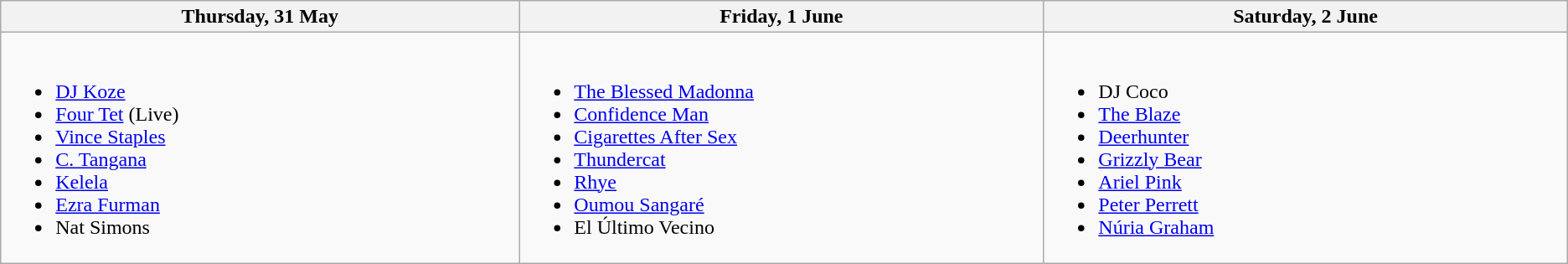<table class="wikitable">
<tr>
<th width="500">Thursday, 31 May</th>
<th width="500">Friday, 1 June</th>
<th width="500">Saturday, 2 June</th>
</tr>
<tr valign="top">
<td><br><ul><li><a href='#'>DJ Koze</a></li><li><a href='#'>Four Tet</a> (Live)</li><li><a href='#'>Vince Staples</a></li><li><a href='#'>C. Tangana</a></li><li><a href='#'>Kelela</a></li><li><a href='#'>Ezra Furman</a></li><li>Nat Simons</li></ul></td>
<td><br><ul><li><a href='#'>The Blessed Madonna</a></li><li><a href='#'>Confidence Man</a></li><li><a href='#'>Cigarettes After Sex</a></li><li><a href='#'>Thundercat</a></li><li><a href='#'>Rhye</a></li><li><a href='#'>Oumou Sangaré</a></li><li>El Último Vecino</li></ul></td>
<td><br><ul><li>DJ Coco</li><li><a href='#'>The Blaze</a></li><li><a href='#'>Deerhunter</a></li><li><a href='#'>Grizzly Bear</a></li><li><a href='#'>Ariel Pink</a></li><li><a href='#'>Peter Perrett</a></li><li><a href='#'>Núria Graham</a></li></ul></td>
</tr>
</table>
